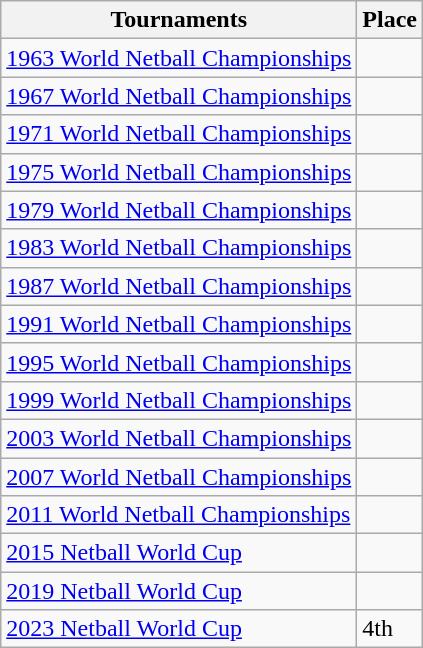<table class="wikitable collapsible">
<tr>
<th>Tournaments</th>
<th>Place</th>
</tr>
<tr>
<td><a href='#'>1963 World Netball Championships</a></td>
<td></td>
</tr>
<tr>
<td><a href='#'>1967 World Netball Championships</a></td>
<td></td>
</tr>
<tr>
<td><a href='#'>1971 World Netball Championships</a></td>
<td></td>
</tr>
<tr>
<td><a href='#'>1975 World Netball Championships</a></td>
<td></td>
</tr>
<tr>
<td><a href='#'>1979 World Netball Championships</a></td>
<td></td>
</tr>
<tr>
<td><a href='#'>1983 World Netball Championships</a></td>
<td></td>
</tr>
<tr>
<td><a href='#'>1987 World Netball Championships</a></td>
<td></td>
</tr>
<tr>
<td><a href='#'>1991 World Netball Championships</a></td>
<td></td>
</tr>
<tr>
<td><a href='#'>1995 World Netball Championships</a></td>
<td></td>
</tr>
<tr>
<td><a href='#'>1999 World Netball Championships</a></td>
<td></td>
</tr>
<tr>
<td><a href='#'>2003 World Netball Championships</a></td>
<td></td>
</tr>
<tr>
<td><a href='#'>2007 World Netball Championships</a></td>
<td></td>
</tr>
<tr>
<td><a href='#'>2011 World Netball Championships</a></td>
<td></td>
</tr>
<tr>
<td><a href='#'>2015 Netball World Cup</a></td>
<td></td>
</tr>
<tr>
<td><a href='#'>2019 Netball World Cup</a></td>
<td></td>
</tr>
<tr>
<td><a href='#'>2023 Netball World Cup</a></td>
<td>4th</td>
</tr>
</table>
